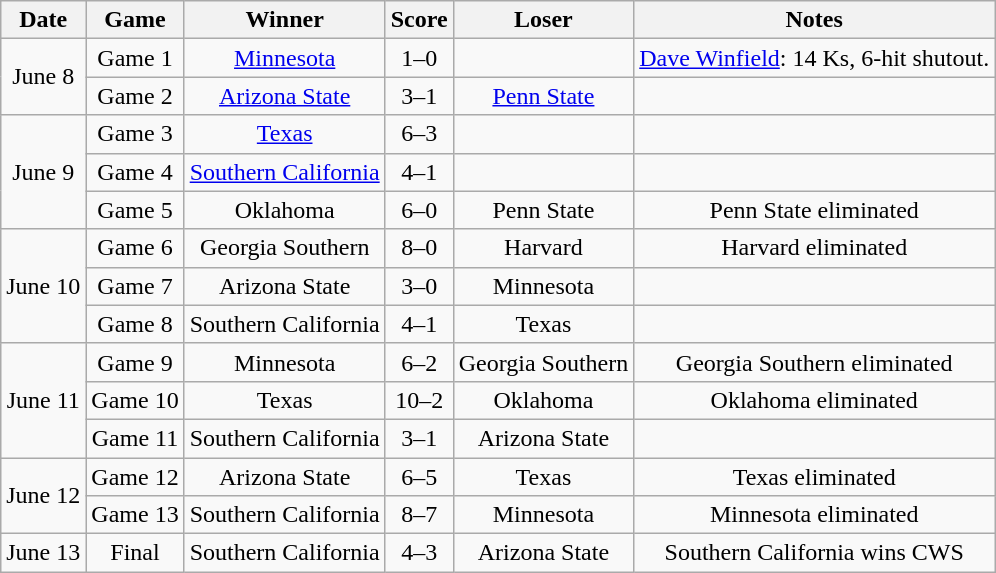<table class="wikitable">
<tr>
<th>Date</th>
<th>Game</th>
<th>Winner</th>
<th>Score</th>
<th>Loser</th>
<th>Notes</th>
</tr>
<tr align=center>
<td rowspan=2>June 8</td>
<td>Game 1</td>
<td><a href='#'>Minnesota</a></td>
<td>1–0</td>
<td></td>
<td><a href='#'>Dave Winfield</a>: 14 Ks, 6-hit shutout.</td>
</tr>
<tr align=center>
<td>Game 2</td>
<td><a href='#'>Arizona State</a></td>
<td>3–1</td>
<td><a href='#'>Penn State</a></td>
<td></td>
</tr>
<tr align=center>
<td rowspan=3>June 9</td>
<td>Game 3</td>
<td><a href='#'>Texas</a></td>
<td>6–3</td>
<td></td>
<td></td>
</tr>
<tr align=center>
<td>Game 4</td>
<td><a href='#'>Southern California</a></td>
<td>4–1</td>
<td></td>
<td></td>
</tr>
<tr align=center>
<td>Game 5</td>
<td>Oklahoma</td>
<td>6–0</td>
<td>Penn State</td>
<td>Penn State eliminated</td>
</tr>
<tr align=center>
<td rowspan=3>June 10</td>
<td>Game 6</td>
<td>Georgia Southern</td>
<td>8–0</td>
<td>Harvard</td>
<td>Harvard eliminated</td>
</tr>
<tr align=center>
<td>Game 7</td>
<td>Arizona State</td>
<td>3–0</td>
<td>Minnesota</td>
<td></td>
</tr>
<tr align=center>
<td>Game 8</td>
<td>Southern California</td>
<td>4–1</td>
<td>Texas</td>
<td></td>
</tr>
<tr align=center>
<td rowspan=3>June 11</td>
<td>Game 9</td>
<td>Minnesota</td>
<td>6–2</td>
<td>Georgia Southern</td>
<td>Georgia Southern eliminated</td>
</tr>
<tr align=center>
<td>Game 10</td>
<td>Texas</td>
<td>10–2</td>
<td>Oklahoma</td>
<td>Oklahoma eliminated</td>
</tr>
<tr align=center>
<td>Game 11</td>
<td>Southern California</td>
<td>3–1</td>
<td>Arizona State</td>
<td></td>
</tr>
<tr align=center>
<td rowspan=2>June 12</td>
<td>Game 12</td>
<td>Arizona State</td>
<td>6–5</td>
<td>Texas</td>
<td>Texas eliminated</td>
</tr>
<tr align=center>
<td>Game 13</td>
<td>Southern California</td>
<td>8–7</td>
<td>Minnesota</td>
<td>Minnesota eliminated</td>
</tr>
<tr align=center>
<td>June 13</td>
<td>Final</td>
<td>Southern California</td>
<td>4–3</td>
<td>Arizona State</td>
<td>Southern California wins CWS</td>
</tr>
</table>
